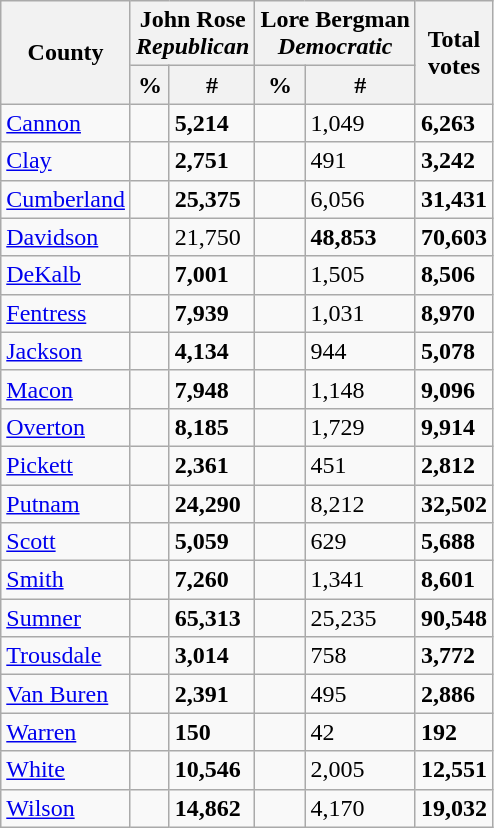<table class="wikitable sortable">
<tr>
<th colspan="1" rowspan="2" style="text-align:center">County</th>
<th colspan="2" >John Rose<br><em>Republican</em></th>
<th colspan="2" >Lore Bergman<br><em>Democratic</em></th>
<th colspan="1" rowspan="2" style="text-align: center;">Total<br>votes</th>
</tr>
<tr>
<th colspan="1" >%</th>
<th colspan="1" >#</th>
<th colspan="1" >%</th>
<th colspan="1" >#</th>
</tr>
<tr>
<td><a href='#'>Cannon</a></td>
<td><strong></strong></td>
<td><strong>5,214</strong></td>
<td></td>
<td>1,049</td>
<td><strong>6,263</strong></td>
</tr>
<tr>
<td><a href='#'>Clay</a></td>
<td><strong></strong></td>
<td><strong>2,751</strong></td>
<td></td>
<td>491</td>
<td><strong>3,242</strong></td>
</tr>
<tr>
<td><a href='#'>Cumberland</a></td>
<td><strong></strong></td>
<td><strong>25,375</strong></td>
<td></td>
<td>6,056</td>
<td><strong>31,431</strong></td>
</tr>
<tr>
<td><a href='#'>Davidson</a></td>
<td></td>
<td>21,750</td>
<td><strong></strong></td>
<td><strong>48,853</strong></td>
<td><strong>70,603</strong></td>
</tr>
<tr>
<td><a href='#'>DeKalb</a></td>
<td><strong></strong></td>
<td><strong>7,001</strong></td>
<td></td>
<td>1,505</td>
<td><strong>8,506</strong></td>
</tr>
<tr>
<td><a href='#'>Fentress</a></td>
<td><strong></strong></td>
<td><strong>7,939</strong></td>
<td></td>
<td>1,031</td>
<td><strong>8,970</strong></td>
</tr>
<tr>
<td><a href='#'>Jackson</a></td>
<td><strong></strong></td>
<td><strong>4,134</strong></td>
<td></td>
<td>944</td>
<td><strong>5,078</strong></td>
</tr>
<tr>
<td><a href='#'>Macon</a></td>
<td><strong></strong></td>
<td><strong>7,948</strong></td>
<td></td>
<td>1,148</td>
<td><strong>9,096</strong></td>
</tr>
<tr>
<td><a href='#'>Overton</a></td>
<td><strong></strong></td>
<td><strong>8,185</strong></td>
<td></td>
<td>1,729</td>
<td><strong>9,914</strong></td>
</tr>
<tr>
<td><a href='#'>Pickett</a></td>
<td><strong></strong></td>
<td><strong>2,361</strong></td>
<td></td>
<td>451</td>
<td><strong>2,812</strong></td>
</tr>
<tr>
<td><a href='#'>Putnam</a></td>
<td><strong></strong></td>
<td><strong>24,290</strong></td>
<td></td>
<td>8,212</td>
<td><strong>32,502</strong></td>
</tr>
<tr>
<td><a href='#'>Scott</a></td>
<td><strong></strong></td>
<td><strong>5,059</strong></td>
<td></td>
<td>629</td>
<td><strong>5,688</strong></td>
</tr>
<tr>
<td><a href='#'>Smith</a></td>
<td><strong></strong></td>
<td><strong>7,260</strong></td>
<td></td>
<td>1,341</td>
<td><strong>8,601</strong></td>
</tr>
<tr>
<td><a href='#'>Sumner</a></td>
<td><strong></strong></td>
<td><strong>65,313</strong></td>
<td></td>
<td>25,235</td>
<td><strong>90,548</strong></td>
</tr>
<tr>
<td><a href='#'>Trousdale</a></td>
<td><strong></strong></td>
<td><strong>3,014</strong></td>
<td></td>
<td>758</td>
<td><strong>3,772</strong></td>
</tr>
<tr>
<td><a href='#'>Van Buren</a></td>
<td><strong></strong></td>
<td><strong>2,391</strong></td>
<td></td>
<td>495</td>
<td><strong>2,886</strong></td>
</tr>
<tr>
<td><a href='#'>Warren</a></td>
<td><strong></strong></td>
<td><strong>150</strong></td>
<td></td>
<td>42</td>
<td><strong>192</strong></td>
</tr>
<tr>
<td><a href='#'>White</a></td>
<td><strong></strong></td>
<td><strong>10,546</strong></td>
<td></td>
<td>2,005</td>
<td><strong>12,551</strong></td>
</tr>
<tr>
<td><a href='#'>Wilson</a></td>
<td><strong></strong></td>
<td><strong>14,862</strong></td>
<td></td>
<td>4,170</td>
<td><strong>19,032</strong></td>
</tr>
</table>
